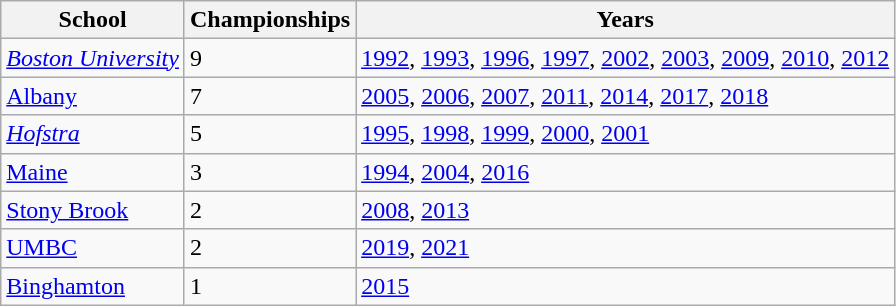<table class="wikitable">
<tr>
<th>School</th>
<th>Championships</th>
<th>Years</th>
</tr>
<tr>
<td><em><a href='#'>Boston University</a></em></td>
<td>9</td>
<td><a href='#'>1992</a>, <a href='#'>1993</a>, <a href='#'>1996</a>, <a href='#'>1997</a>, <a href='#'>2002</a>, <a href='#'>2003</a>, <a href='#'>2009</a>, <a href='#'>2010</a>, <a href='#'>2012</a></td>
</tr>
<tr>
<td><a href='#'>Albany</a></td>
<td>7</td>
<td><a href='#'>2005</a>, <a href='#'>2006</a>, <a href='#'>2007</a>, <a href='#'>2011</a>, <a href='#'>2014</a>, <a href='#'>2017</a>, <a href='#'>2018</a></td>
</tr>
<tr>
<td><em><a href='#'>Hofstra</a></em></td>
<td>5</td>
<td><a href='#'>1995</a>, <a href='#'>1998</a>, <a href='#'>1999</a>, <a href='#'>2000</a>, <a href='#'>2001</a></td>
</tr>
<tr>
<td><a href='#'>Maine</a></td>
<td>3</td>
<td><a href='#'>1994</a>, <a href='#'>2004</a>, <a href='#'>2016</a></td>
</tr>
<tr>
<td><a href='#'>Stony Brook</a></td>
<td>2</td>
<td><a href='#'>2008</a>, <a href='#'>2013</a></td>
</tr>
<tr>
<td><a href='#'>UMBC</a></td>
<td>2</td>
<td><a href='#'>2019</a>, <a href='#'>2021</a></td>
</tr>
<tr>
<td><a href='#'>Binghamton</a></td>
<td>1</td>
<td><a href='#'>2015</a></td>
</tr>
</table>
